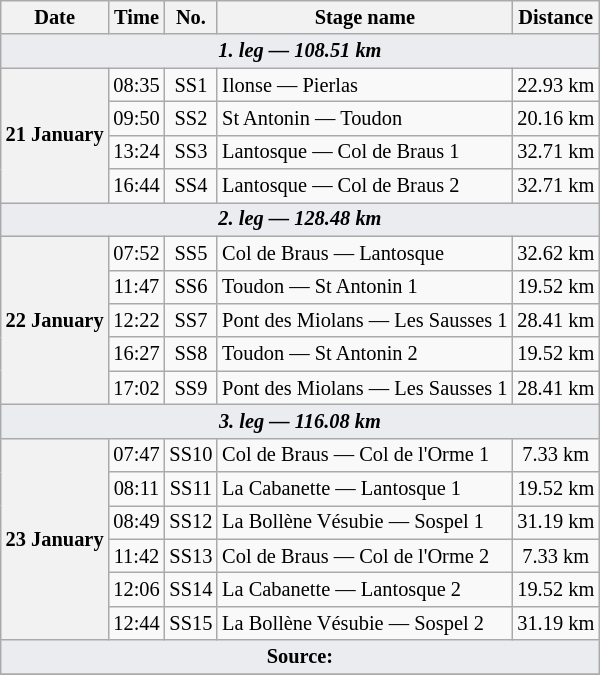<table class="wikitable" style="font-size: 85%;">
<tr>
<th>Date</th>
<th>Time</th>
<th>No.</th>
<th>Stage name</th>
<th>Distance</th>
</tr>
<tr>
<td style="background-color:#EAECF0; text-align:center" colspan="5"><strong><em>1. leg — 108.51 km</em></strong></td>
</tr>
<tr>
<th rowspan="4">21 January</th>
<td align="center">08:35</td>
<td align="center">SS1</td>
<td>Ilonse — Pierlas</td>
<td align="center">22.93 km</td>
</tr>
<tr>
<td align="center">09:50</td>
<td align="center">SS2</td>
<td>St Antonin — Toudon</td>
<td align="center">20.16 km</td>
</tr>
<tr>
<td align="center">13:24</td>
<td align="center">SS3</td>
<td>Lantosque — Col de Braus 1</td>
<td align="center">32.71 km</td>
</tr>
<tr>
<td align="center">16:44</td>
<td align="center">SS4</td>
<td>Lantosque — Col de Braus 2</td>
<td align="center">32.71 km</td>
</tr>
<tr>
<td style="background-color:#EAECF0; text-align:center" colspan="5"><strong><em>2. leg — 128.48 km</em></strong></td>
</tr>
<tr>
<th rowspan="5">22 January</th>
<td align="center">07:52</td>
<td align="center">SS5</td>
<td>Col de Braus — Lantosque</td>
<td align="center">32.62 km</td>
</tr>
<tr>
<td align="center">11:47</td>
<td align="center">SS6</td>
<td>Toudon — St Antonin 1</td>
<td align="center">19.52 km</td>
</tr>
<tr>
<td align="center">12:22</td>
<td align="center">SS7</td>
<td>Pont des Miolans — Les Sausses 1</td>
<td align="center">28.41 km</td>
</tr>
<tr>
<td align="center">16:27</td>
<td align="center">SS8</td>
<td>Toudon — St Antonin 2</td>
<td align="center">19.52 km</td>
</tr>
<tr>
<td align="center">17:02</td>
<td align="center">SS9</td>
<td>Pont des Miolans — Les Sausses 1</td>
<td align="center">28.41 km</td>
</tr>
<tr>
<td style="background-color:#EAECF0; text-align:center" colspan="5"><strong><em>3. leg — 116.08 km</em></strong></td>
</tr>
<tr>
<th rowspan="6">23 January</th>
<td align="center">07:47</td>
<td align="center">SS10</td>
<td>Col de Braus — Col de l'Orme 1</td>
<td align="center">7.33 km</td>
</tr>
<tr>
<td align="center">08:11</td>
<td align="center">SS11</td>
<td>La Cabanette — Lantosque 1</td>
<td align="center">19.52 km</td>
</tr>
<tr>
<td align="center">08:49</td>
<td align="center">SS12</td>
<td>La Bollène Vésubie — Sospel 1</td>
<td align="center">31.19 km</td>
</tr>
<tr>
<td align="center">11:42</td>
<td align="center">SS13</td>
<td>Col de Braus — Col de l'Orme 2</td>
<td align="center">7.33 km</td>
</tr>
<tr>
<td align="center">12:06</td>
<td align="center">SS14</td>
<td>La Cabanette — Lantosque 2</td>
<td align="center">19.52 km</td>
</tr>
<tr>
<td align="center">12:44</td>
<td align="center">SS15</td>
<td>La Bollène Vésubie — Sospel 2</td>
<td align="center">31.19 km</td>
</tr>
<tr>
<td style="background-color:#EAECF0; text-align:center" colspan="5"><strong>Source:</strong></td>
</tr>
<tr>
</tr>
</table>
